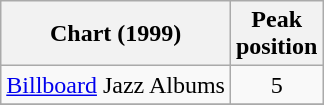<table class="wikitable">
<tr>
<th>Chart (1999)</th>
<th>Peak<br>position</th>
</tr>
<tr>
<td><a href='#'>Billboard</a> Jazz Albums</td>
<td align=center>5</td>
</tr>
<tr>
</tr>
</table>
